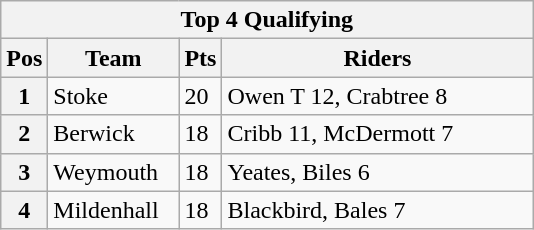<table class="wikitable">
<tr>
<th colspan="4">Top 4 Qualifying</th>
</tr>
<tr>
<th width=20>Pos</th>
<th width=80>Team</th>
<th width=20>Pts</th>
<th width=200>Riders</th>
</tr>
<tr>
<th>1</th>
<td>Stoke</td>
<td>20</td>
<td>Owen T 12, Crabtree 8</td>
</tr>
<tr>
<th>2</th>
<td>Berwick</td>
<td>18</td>
<td>Cribb 11, McDermott 7</td>
</tr>
<tr>
<th>3</th>
<td>Weymouth</td>
<td>18</td>
<td>Yeates, Biles 6</td>
</tr>
<tr>
<th>4</th>
<td>Mildenhall</td>
<td>18</td>
<td>Blackbird, Bales 7</td>
</tr>
</table>
